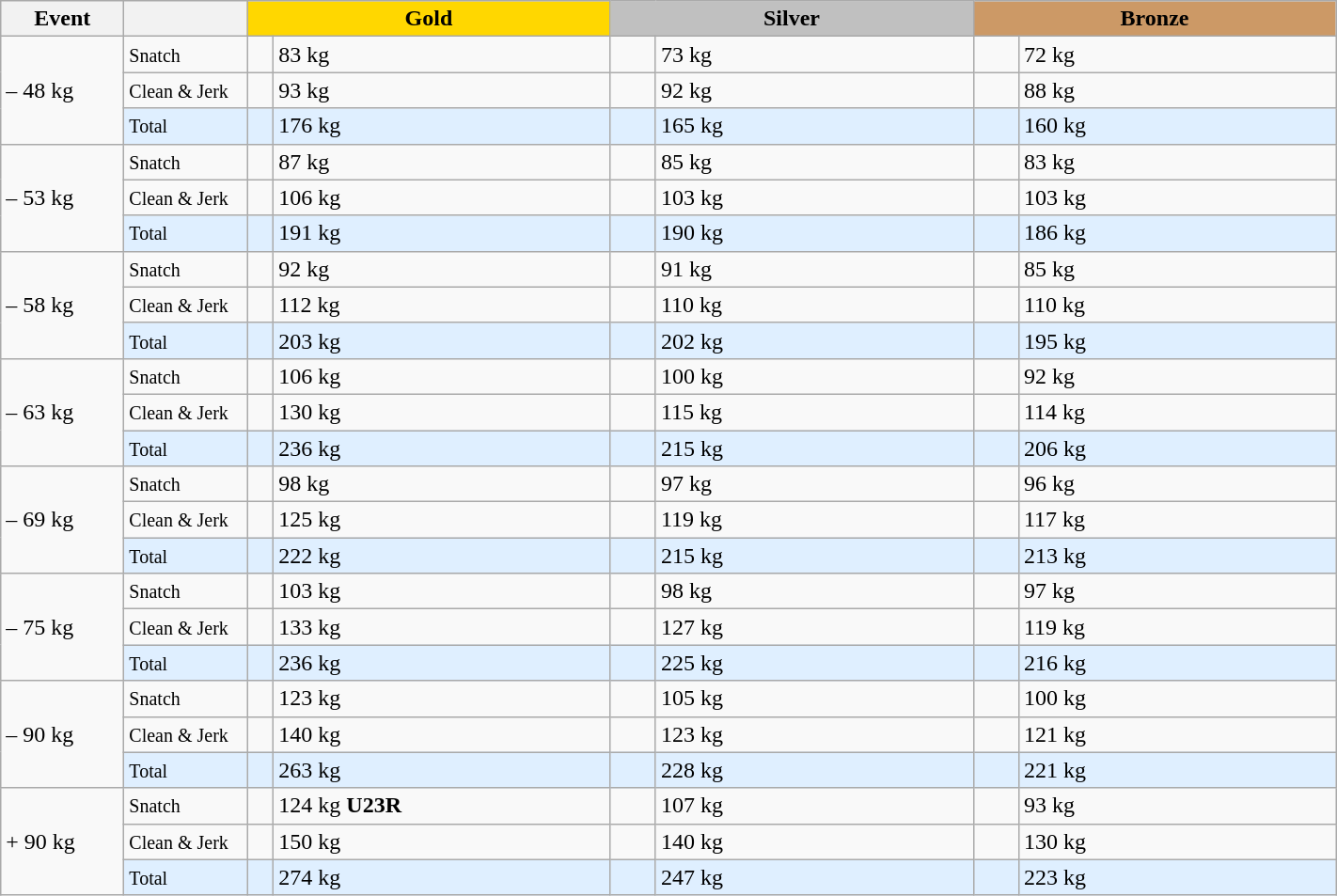<table class="wikitable">
<tr>
<th width=80>Event</th>
<th width=80></th>
<td bgcolor=gold align="center" colspan=2 width=250><strong>Gold</strong></td>
<td bgcolor=silver align="center" colspan=2 width=250><strong>Silver</strong></td>
<td bgcolor=#cc9966 colspan=2 align="center" width=250><strong>Bronze</strong></td>
</tr>
<tr>
<td rowspan=3>– 48 kg</td>
<td><small>Snatch</small></td>
<td></td>
<td>83 kg</td>
<td></td>
<td>73 kg</td>
<td></td>
<td>72 kg</td>
</tr>
<tr>
<td><small>Clean & Jerk</small></td>
<td></td>
<td>93 kg</td>
<td></td>
<td>92 kg</td>
<td></td>
<td>88 kg</td>
</tr>
<tr bgcolor=#dfefff>
<td><small>Total</small></td>
<td></td>
<td>176 kg</td>
<td></td>
<td>165 kg</td>
<td></td>
<td>160 kg</td>
</tr>
<tr>
<td rowspan=3>– 53 kg</td>
<td><small>Snatch</small></td>
<td></td>
<td>87 kg</td>
<td></td>
<td>85 kg</td>
<td></td>
<td>83 kg</td>
</tr>
<tr>
<td><small>Clean & Jerk</small></td>
<td></td>
<td>106 kg</td>
<td></td>
<td>103 kg</td>
<td></td>
<td>103 kg</td>
</tr>
<tr bgcolor=#dfefff>
<td><small>Total</small></td>
<td></td>
<td>191 kg</td>
<td></td>
<td>190 kg</td>
<td></td>
<td>186 kg</td>
</tr>
<tr>
<td rowspan=3>– 58 kg</td>
<td><small>Snatch</small></td>
<td></td>
<td>92 kg</td>
<td></td>
<td>91 kg</td>
<td></td>
<td>85 kg</td>
</tr>
<tr>
<td><small>Clean & Jerk</small></td>
<td></td>
<td>112 kg</td>
<td></td>
<td>110 kg</td>
<td></td>
<td>110 kg</td>
</tr>
<tr bgcolor=#dfefff>
<td><small>Total</small></td>
<td></td>
<td>203 kg</td>
<td></td>
<td>202 kg</td>
<td></td>
<td>195 kg</td>
</tr>
<tr>
<td rowspan=3>– 63 kg</td>
<td><small>Snatch</small></td>
<td></td>
<td>106 kg</td>
<td></td>
<td>100 kg</td>
<td></td>
<td>92 kg</td>
</tr>
<tr>
<td><small>Clean & Jerk</small></td>
<td></td>
<td>130 kg</td>
<td></td>
<td>115 kg</td>
<td></td>
<td>114 kg</td>
</tr>
<tr bgcolor=#dfefff>
<td><small>Total</small></td>
<td></td>
<td>236 kg</td>
<td></td>
<td>215 kg</td>
<td></td>
<td>206 kg</td>
</tr>
<tr>
<td rowspan=3>– 69 kg</td>
<td><small>Snatch</small></td>
<td></td>
<td>98 kg</td>
<td></td>
<td>97 kg</td>
<td></td>
<td>96 kg</td>
</tr>
<tr>
<td><small>Clean & Jerk</small></td>
<td></td>
<td>125 kg</td>
<td></td>
<td>119 kg</td>
<td></td>
<td>117 kg</td>
</tr>
<tr bgcolor=#dfefff>
<td><small>Total</small></td>
<td></td>
<td>222 kg</td>
<td></td>
<td>215 kg</td>
<td></td>
<td>213 kg</td>
</tr>
<tr>
<td rowspan=3>– 75 kg</td>
<td><small>Snatch</small></td>
<td></td>
<td>103 kg</td>
<td></td>
<td>98 kg</td>
<td></td>
<td>97 kg</td>
</tr>
<tr>
<td><small>Clean & Jerk</small></td>
<td></td>
<td>133 kg</td>
<td></td>
<td>127 kg</td>
<td></td>
<td>119 kg</td>
</tr>
<tr bgcolor=#dfefff>
<td><small>Total</small></td>
<td></td>
<td>236 kg</td>
<td></td>
<td>225 kg</td>
<td></td>
<td>216 kg</td>
</tr>
<tr>
<td rowspan=3>– 90 kg</td>
<td><small>Snatch</small></td>
<td></td>
<td>123 kg</td>
<td></td>
<td>105 kg</td>
<td></td>
<td>100 kg</td>
</tr>
<tr>
<td><small>Clean & Jerk</small></td>
<td></td>
<td>140 kg</td>
<td></td>
<td>123 kg</td>
<td></td>
<td>121 kg</td>
</tr>
<tr bgcolor=#dfefff>
<td><small>Total</small></td>
<td></td>
<td>263 kg</td>
<td></td>
<td>228 kg</td>
<td></td>
<td>221 kg</td>
</tr>
<tr>
<td rowspan=3>+ 90 kg</td>
<td><small>Snatch</small></td>
<td></td>
<td>124 kg <strong>U23R</strong></td>
<td></td>
<td>107 kg</td>
<td></td>
<td>93 kg</td>
</tr>
<tr>
<td><small>Clean & Jerk</small></td>
<td></td>
<td>150 kg</td>
<td></td>
<td>140 kg</td>
<td></td>
<td>130 kg</td>
</tr>
<tr bgcolor=#dfefff>
<td><small>Total</small></td>
<td></td>
<td>274 kg</td>
<td></td>
<td>247 kg</td>
<td></td>
<td>223 kg</td>
</tr>
</table>
